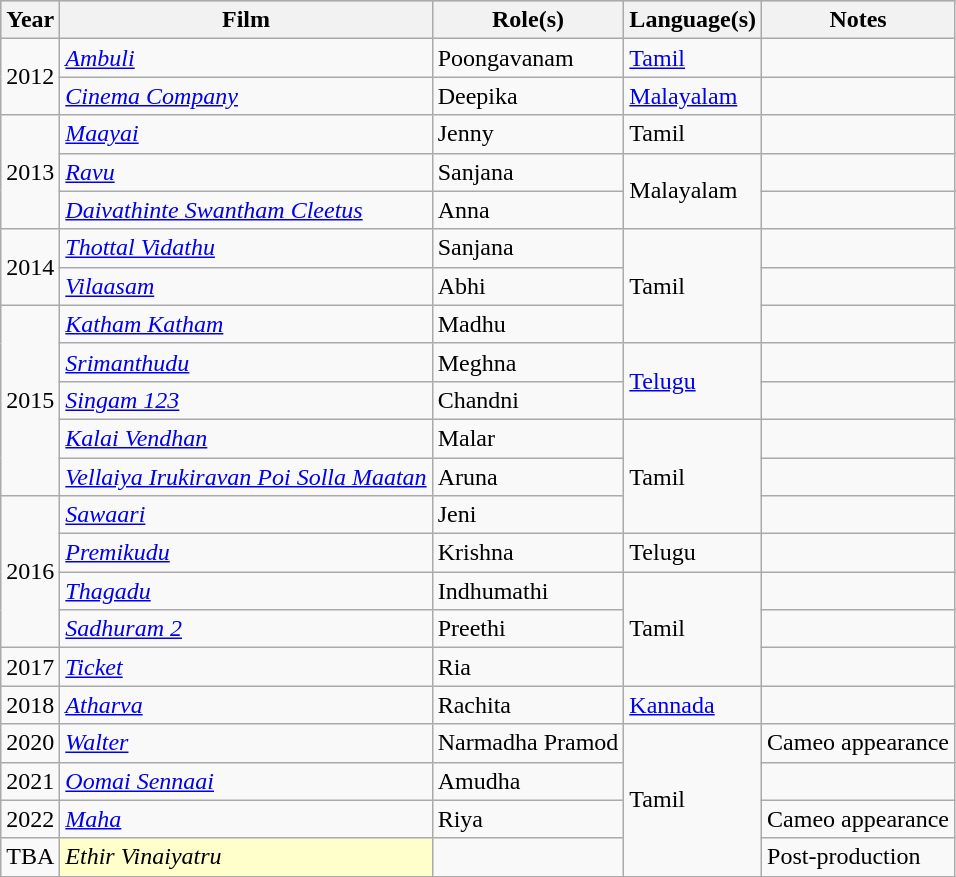<table class="wikitable sortable">
<tr style="background:#ccc; text-align:center;">
<th>Year</th>
<th>Film</th>
<th>Role(s)</th>
<th>Language(s)</th>
<th class="unsortable">Notes</th>
</tr>
<tr>
<td rowspan="2">2012</td>
<td><em><a href='#'>Ambuli</a></em></td>
<td>Poongavanam</td>
<td><a href='#'>Tamil</a></td>
<td></td>
</tr>
<tr>
<td><em><a href='#'>Cinema Company</a></em></td>
<td>Deepika</td>
<td><a href='#'>Malayalam</a></td>
<td></td>
</tr>
<tr>
<td rowspan="3">2013</td>
<td><em><a href='#'>Maayai</a></em></td>
<td>Jenny</td>
<td>Tamil</td>
<td></td>
</tr>
<tr>
<td><em><a href='#'>Ravu</a></em></td>
<td>Sanjana</td>
<td rowspan="2">Malayalam</td>
<td></td>
</tr>
<tr>
<td><em><a href='#'>Daivathinte Swantham Cleetus</a></em></td>
<td>Anna</td>
<td></td>
</tr>
<tr>
<td rowspan="2">2014</td>
<td><em><a href='#'>Thottal Vidathu</a></em></td>
<td>Sanjana</td>
<td rowspan="3">Tamil</td>
<td></td>
</tr>
<tr>
<td><em><a href='#'>Vilaasam</a></em></td>
<td>Abhi</td>
<td></td>
</tr>
<tr>
<td rowspan="5">2015</td>
<td><em><a href='#'>Katham Katham</a></em></td>
<td>Madhu</td>
<td></td>
</tr>
<tr>
<td><em><a href='#'>Srimanthudu</a></em></td>
<td>Meghna</td>
<td rowspan="2"><a href='#'>Telugu</a></td>
<td></td>
</tr>
<tr>
<td><em><a href='#'>Singam 123</a></em></td>
<td>Chandni</td>
<td></td>
</tr>
<tr>
<td><em><a href='#'>Kalai Vendhan</a></em></td>
<td>Malar</td>
<td rowspan="3">Tamil</td>
<td></td>
</tr>
<tr>
<td><em><a href='#'>Vellaiya Irukiravan Poi Solla Maatan</a></em></td>
<td>Aruna</td>
<td></td>
</tr>
<tr>
<td rowspan="4">2016</td>
<td><em><a href='#'>Sawaari</a></em></td>
<td>Jeni</td>
<td></td>
</tr>
<tr>
<td><em><a href='#'>Premikudu</a></em></td>
<td>Krishna</td>
<td>Telugu</td>
<td></td>
</tr>
<tr>
<td><em><a href='#'>Thagadu</a></em></td>
<td>Indhumathi</td>
<td rowspan="3">Tamil</td>
<td></td>
</tr>
<tr>
<td><em><a href='#'>Sadhuram 2</a></em></td>
<td>Preethi</td>
<td></td>
</tr>
<tr>
<td>2017</td>
<td><em><a href='#'>Ticket</a></em></td>
<td>Ria</td>
<td></td>
</tr>
<tr>
<td>2018</td>
<td><em><a href='#'>Atharva</a></em></td>
<td>Rachita</td>
<td><a href='#'>Kannada</a></td>
<td></td>
</tr>
<tr>
<td>2020</td>
<td><em><a href='#'>Walter</a></em></td>
<td>Narmadha Pramod</td>
<td rowspan="4">Tamil</td>
<td>Cameo appearance</td>
</tr>
<tr>
<td>2021</td>
<td><em><a href='#'>Oomai Sennaai</a></em></td>
<td>Amudha</td>
<td></td>
</tr>
<tr>
<td>2022</td>
<td><em><a href='#'>Maha</a></em></td>
<td>Riya</td>
<td>Cameo appearance</td>
</tr>
<tr>
<td>TBA</td>
<td style="background:#FFFFCC;"><em>Ethir Vinaiyatru</em> </td>
<td></td>
<td>Post-production</td>
</tr>
</table>
